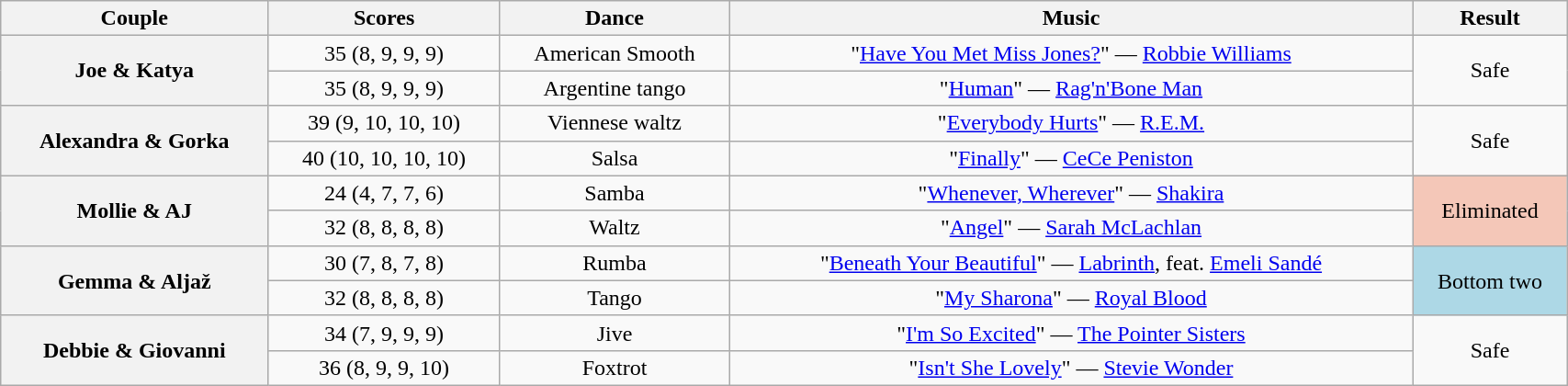<table class="wikitable sortable" style="text-align:center; width: 90%">
<tr>
<th scope="col">Couple</th>
<th scope="col">Scores</th>
<th scope="col" class="unsortable">Dance</th>
<th scope="col" class="unsortable">Music</th>
<th scope="col" class="unsortable">Result</th>
</tr>
<tr>
<th scope="row" rowspan=2>Joe & Katya</th>
<td>35 (8, 9, 9, 9)</td>
<td>American Smooth</td>
<td>"<a href='#'>Have You Met Miss Jones?</a>" — <a href='#'>Robbie Williams</a></td>
<td rowspan=2>Safe</td>
</tr>
<tr>
<td>35 (8, 9, 9, 9)</td>
<td>Argentine tango</td>
<td>"<a href='#'>Human</a>" — <a href='#'>Rag'n'Bone Man</a></td>
</tr>
<tr>
<th scope="row" rowspan=2>Alexandra & Gorka</th>
<td>39 (9, 10, 10, 10)</td>
<td>Viennese waltz</td>
<td>"<a href='#'>Everybody Hurts</a>" — <a href='#'>R.E.M.</a></td>
<td rowspan=2>Safe</td>
</tr>
<tr>
<td>40 (10, 10, 10, 10)</td>
<td>Salsa</td>
<td>"<a href='#'>Finally</a>" — <a href='#'>CeCe Peniston</a></td>
</tr>
<tr>
<th scope="row" rowspan=2>Mollie & AJ</th>
<td>24 (4, 7, 7, 6)</td>
<td>Samba</td>
<td>"<a href='#'>Whenever, Wherever</a>" — <a href='#'>Shakira</a></td>
<td rowspan=2 bgcolor="f4c7b8">Eliminated</td>
</tr>
<tr>
<td>32 (8, 8, 8, 8)</td>
<td>Waltz</td>
<td>"<a href='#'>Angel</a>" — <a href='#'>Sarah McLachlan</a></td>
</tr>
<tr>
<th scope="row" rowspan=2>Gemma & Aljaž</th>
<td>30 (7, 8, 7, 8)</td>
<td>Rumba</td>
<td>"<a href='#'>Beneath Your Beautiful</a>" — <a href='#'>Labrinth</a>, feat. <a href='#'>Emeli Sandé</a></td>
<td rowspan=2 bgcolor="lightblue">Bottom two</td>
</tr>
<tr>
<td>32 (8, 8, 8, 8)</td>
<td>Tango</td>
<td>"<a href='#'>My Sharona</a>" — <a href='#'>Royal Blood</a></td>
</tr>
<tr>
<th scope="row" rowspan=2>Debbie & Giovanni</th>
<td>34 (7, 9, 9, 9)</td>
<td>Jive</td>
<td>"<a href='#'>I'm So Excited</a>" — <a href='#'>The Pointer Sisters</a></td>
<td rowspan=2>Safe</td>
</tr>
<tr>
<td>36 (8, 9, 9, 10)</td>
<td>Foxtrot</td>
<td>"<a href='#'>Isn't She Lovely</a>" — <a href='#'>Stevie Wonder</a></td>
</tr>
</table>
